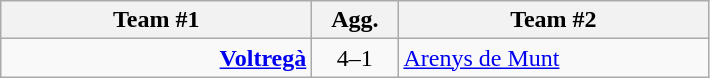<table class=wikitable style="text-align:center">
<tr>
<th width=200>Team #1</th>
<th width=50>Agg.</th>
<th width=200>Team #2</th>
</tr>
<tr>
<td align=right><strong><a href='#'>Voltregà</a></strong> </td>
<td align=center>4–1</td>
<td align=left> <a href='#'>Arenys de Munt</a></td>
</tr>
</table>
